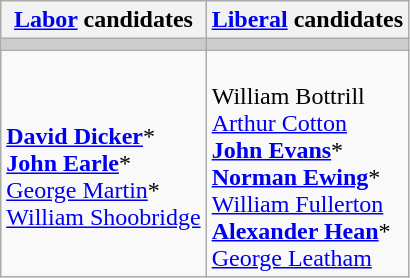<table class="wikitable">
<tr>
<th><a href='#'>Labor</a> candidates</th>
<th><a href='#'>Liberal</a> candidates</th>
</tr>
<tr bgcolor="#cccccc">
<td></td>
<td></td>
</tr>
<tr>
<td><br><strong><a href='#'>David Dicker</a></strong>*<br>
<strong><a href='#'>John Earle</a></strong>*<br>
<a href='#'>George Martin</a>*<br>
<a href='#'>William Shoobridge</a></td>
<td><br>William Bottrill<br>
<a href='#'>Arthur Cotton</a><br>
<strong><a href='#'>John Evans</a></strong>*<br>
<strong><a href='#'>Norman Ewing</a></strong>*<br>
<a href='#'>William Fullerton</a><br>
<strong><a href='#'>Alexander Hean</a></strong>*<br>
<a href='#'>George Leatham</a></td>
</tr>
</table>
